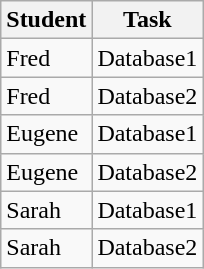<table class="wikitable">
<tr>
<th>Student</th>
<th>Task</th>
</tr>
<tr>
<td>Fred</td>
<td>Database1</td>
</tr>
<tr>
<td>Fred</td>
<td>Database2</td>
</tr>
<tr>
<td>Eugene</td>
<td>Database1</td>
</tr>
<tr>
<td>Eugene</td>
<td>Database2</td>
</tr>
<tr>
<td>Sarah</td>
<td>Database1</td>
</tr>
<tr>
<td>Sarah</td>
<td>Database2</td>
</tr>
</table>
